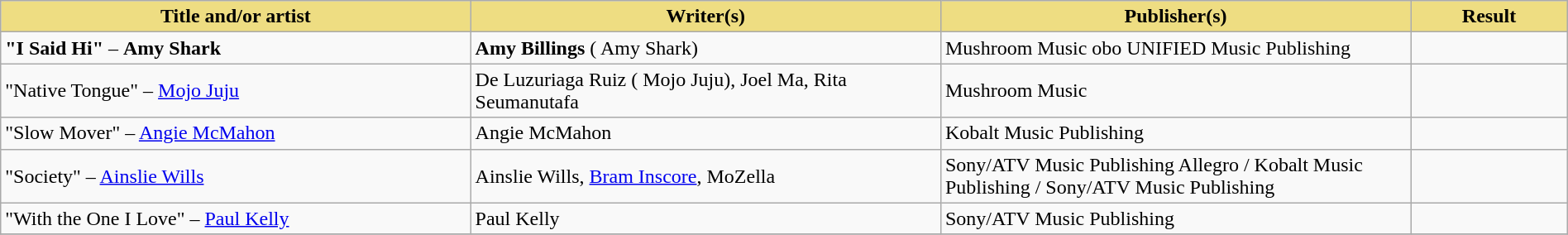<table class="wikitable" width=100%>
<tr>
<th style="width:30%;background:#EEDD82;">Title and/or artist</th>
<th style="width:30%;background:#EEDD82;">Writer(s)</th>
<th style="width:30%;background:#EEDD82;">Publisher(s)</th>
<th style="width:10%;background:#EEDD82;">Result</th>
</tr>
<tr>
<td><strong>"I Said Hi"</strong> – <strong>Amy Shark</strong></td>
<td><strong>Amy Billings</strong> ( Amy Shark)</td>
<td>Mushroom Music obo UNIFIED Music Publishing</td>
<td></td>
</tr>
<tr>
<td>"Native Tongue" – <a href='#'>Mojo Juju</a></td>
<td>De Luzuriaga Ruiz ( Mojo Juju), Joel Ma, Rita Seumanutafa</td>
<td>Mushroom Music</td>
<td></td>
</tr>
<tr>
<td>"Slow Mover" – <a href='#'>Angie McMahon</a></td>
<td>Angie McMahon</td>
<td>Kobalt Music Publishing</td>
<td></td>
</tr>
<tr>
<td>"Society" – <a href='#'>Ainslie Wills</a></td>
<td>Ainslie Wills, <a href='#'>Bram Inscore</a>, MoZella</td>
<td>Sony/ATV Music Publishing Allegro / Kobalt Music Publishing / Sony/ATV Music Publishing</td>
<td></td>
</tr>
<tr>
<td>"With the One I Love" – <a href='#'>Paul Kelly</a></td>
<td>Paul Kelly</td>
<td>Sony/ATV Music Publishing</td>
<td></td>
</tr>
<tr>
</tr>
</table>
